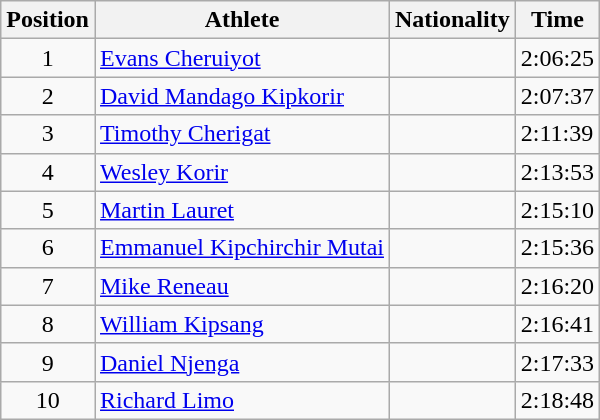<table class="wikitable sortable">
<tr>
<th>Position</th>
<th>Athlete</th>
<th>Nationality</th>
<th>Time</th>
</tr>
<tr>
<td style="text-align:center">1</td>
<td><a href='#'>Evans Cheruiyot</a></td>
<td></td>
<td>2:06:25</td>
</tr>
<tr>
<td style="text-align:center">2</td>
<td><a href='#'>David Mandago Kipkorir</a></td>
<td></td>
<td>2:07:37</td>
</tr>
<tr>
<td style="text-align:center">3</td>
<td><a href='#'>Timothy Cherigat</a></td>
<td></td>
<td>2:11:39</td>
</tr>
<tr>
<td style="text-align:center">4</td>
<td><a href='#'>Wesley Korir</a></td>
<td></td>
<td>2:13:53</td>
</tr>
<tr>
<td style="text-align:center">5</td>
<td><a href='#'>Martin Lauret</a></td>
<td></td>
<td>2:15:10</td>
</tr>
<tr>
<td style="text-align:center">6</td>
<td><a href='#'>Emmanuel Kipchirchir Mutai</a></td>
<td></td>
<td>2:15:36</td>
</tr>
<tr>
<td style="text-align:center">7</td>
<td><a href='#'>Mike Reneau</a></td>
<td></td>
<td>2:16:20</td>
</tr>
<tr>
<td style="text-align:center">8</td>
<td><a href='#'>William Kipsang</a></td>
<td></td>
<td>2:16:41</td>
</tr>
<tr>
<td style="text-align:center">9</td>
<td><a href='#'>Daniel Njenga</a></td>
<td></td>
<td>2:17:33</td>
</tr>
<tr>
<td style="text-align:center">10</td>
<td><a href='#'>Richard Limo</a></td>
<td></td>
<td>2:18:48</td>
</tr>
</table>
